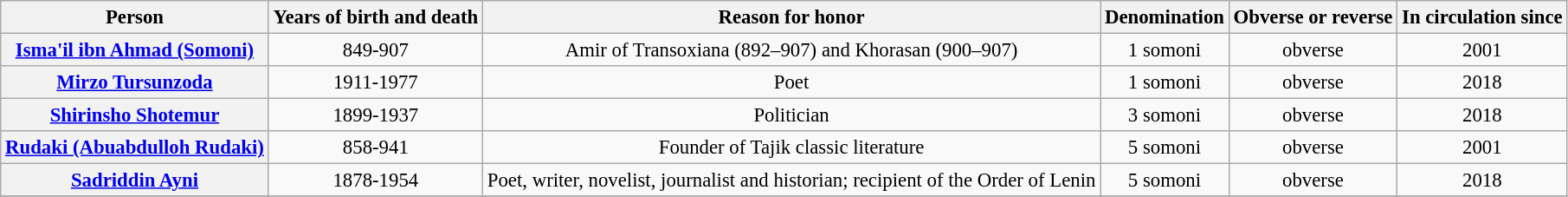<table class="wikitable" style="font-size:95%; text-align:center;">
<tr>
<th>Person</th>
<th>Years of birth and death</th>
<th>Reason for honor</th>
<th>Denomination</th>
<th>Obverse or reverse</th>
<th>In circulation since</th>
</tr>
<tr>
<th><a href='#'>Isma'il ibn Ahmad (Somoni)</a></th>
<td>849-907</td>
<td>Amir of Transoxiana (892–907) and Khorasan (900–907)</td>
<td>1 somoni</td>
<td>obverse</td>
<td>2001</td>
</tr>
<tr>
<th><a href='#'>Mirzo Tursunzoda</a></th>
<td>1911-1977</td>
<td>Poet</td>
<td>1 somoni</td>
<td>obverse</td>
<td>2018</td>
</tr>
<tr>
<th><a href='#'>Shirinsho Shotemur</a></th>
<td>1899-1937</td>
<td>Politician</td>
<td>3 somoni</td>
<td>obverse</td>
<td>2018</td>
</tr>
<tr>
<th><a href='#'>Rudaki (Abuabdulloh Rudaki)</a></th>
<td>858-941</td>
<td>Founder of Tajik classic literature</td>
<td>5 somoni</td>
<td>obverse</td>
<td>2001</td>
</tr>
<tr>
<th><a href='#'>Sadriddin Ayni</a></th>
<td>1878-1954</td>
<td>Poet, writer, novelist, journalist and historian; recipient of the Order of Lenin</td>
<td>5 somoni</td>
<td>obverse</td>
<td>2018</td>
</tr>
<tr>
</tr>
</table>
